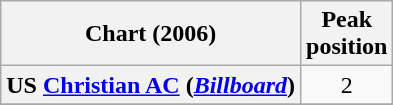<table class="wikitable sortable plainrowheaders" style="text-align:center">
<tr>
<th scope="col">Chart (2006)</th>
<th scope="col">Peak<br> position</th>
</tr>
<tr>
<th scope="row">US <a href='#'>Christian AC</a> (<em><a href='#'>Billboard</a></em>)</th>
<td>2</td>
</tr>
<tr>
</tr>
</table>
